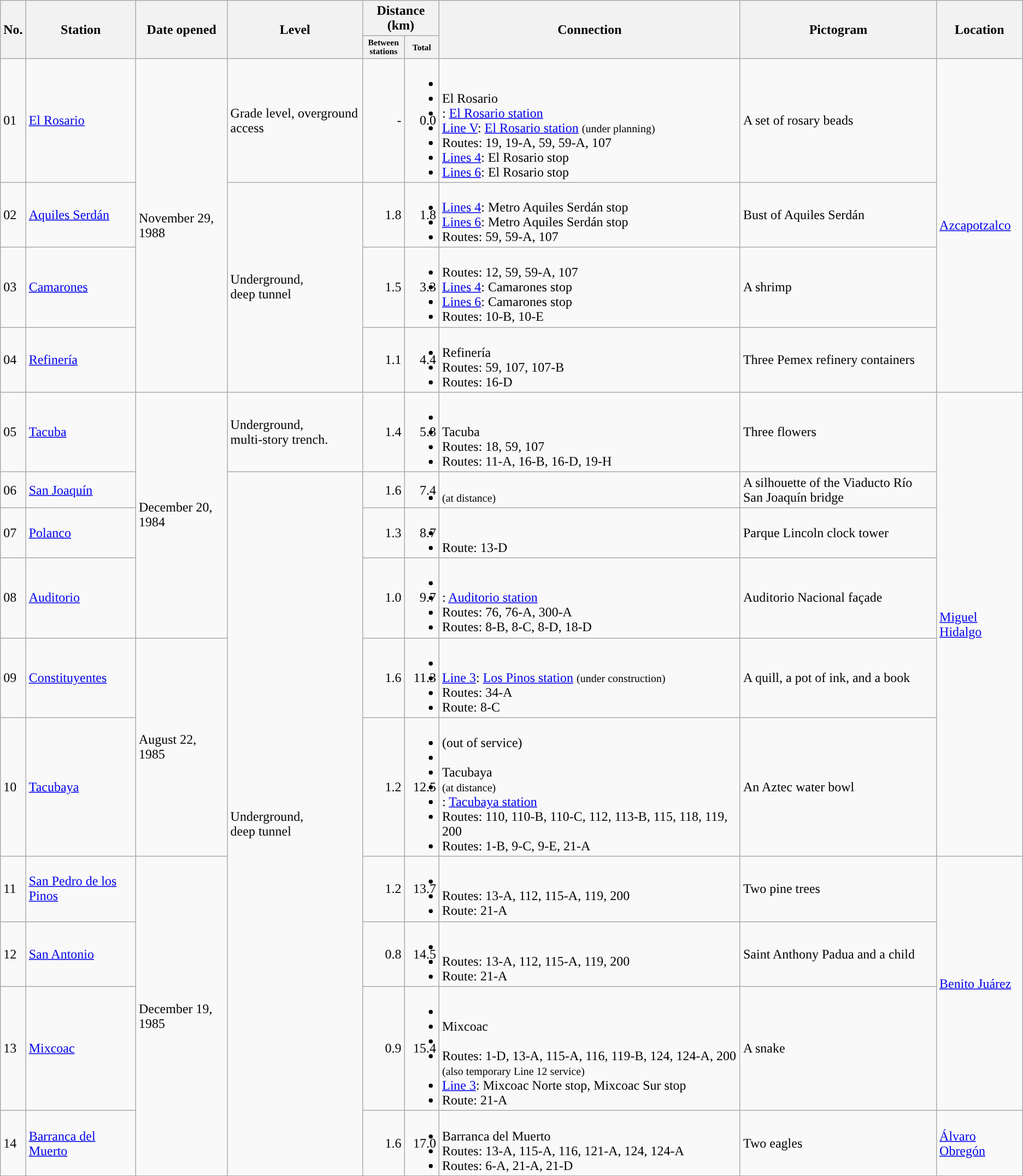<table class="wikitable" rules="all">
<tr>
<th rowspan="2">No.</th>
<th rowspan="2">Station</th>
<th rowspan="2">Date opened</th>
<th rowspan="2">Level</th>
<th colspan="2">Distance (km)</th>
<th rowspan="2">Connection</th>
<th rowspan="2">Pictogram</th>
<th rowspan="2">Location</th>
</tr>
<tr>
<th style="font-size: 65%;">Between<br>stations</th>
<th style="font-size: 65%;">Total</th>
</tr>
<tr>
<td style="background: #">01</td>
<td><a href='#'>El Rosario</a> </td>
<td rowspan="4">November 29, 1988</td>
<td>Grade level, overground access</td>
<td style="text-align:right;">-</td>
<td style="text-align:right;">0.0</td>
<td><br><li> </li>
<li> El Rosario</li>
<li> : <a href='#'>El Rosario station</a></li>
<li> <a href='#'>Line V</a>: <a href='#'>El Rosario station</a> <small>(under planning)</small></li>
<li> Routes: 19, 19-A, 59, 59-A, 107</li>
<li>  <a href='#'>Lines 4</a>: El Rosario stop<li>  <a href='#'>Lines 6</a>: El Rosario stop</td>
<td>A set of rosary beads</td>
<td rowspan="4"><a href='#'>Azcapotzalco</a></td>
</tr>
<tr>
<td style="background: #">02</td>
<td><a href='#'>Aquiles Serdán</a> </td>
<td rowspan="3">Underground,<br>deep tunnel</td>
<td style="text-align:right;">1.8</td>
<td style="text-align:right;">1.8</td>
<td><br><li>  <a href='#'>Lines 4</a>: Metro Aquiles Serdán stop<li>  <a href='#'>Lines 6</a>: Metro Aquiles Serdán stop
<li> Routes: 59, 59-A, 107</td>
<td>Bust of Aquiles Serdán</td>
</tr>
<tr>
<td style="background: #">03</td>
<td><a href='#'>Camarones</a> </td>
<td style="text-align:right;">1.5</td>
<td style="text-align:right;">3.3</td>
<td><br><li> Routes: 12, 59, 59-A, 107</li>
<li>  <a href='#'>Lines 4</a>: Camarones stop<li>  <a href='#'>Lines 6</a>: Camarones stop
<li> Routes: 10-B, 10-E</td>
<td>A shrimp</td>
</tr>
<tr>
<td style="background: #">04</td>
<td><a href='#'>Refinería</a> </td>
<td style="text-align:right;">1.1</td>
<td style="text-align:right;">4.4</td>
<td><br><li> Refinería</li>
<li> Routes: 59, 107, 107-B</li>
<li> Routes: 16-D</td>
<td>Three Pemex refinery containers</td>
</tr>
<tr>
<td style="background: #">05</td>
<td><a href='#'>Tacuba</a> </td>
<td rowspan="4">December 20, 1984</td>
<td>Underground,<br>multi-story trench.</td>
<td style="text-align:right;">1.4</td>
<td style="text-align:right;">5.8</td>
<td><br><li> </li>
<li> Tacuba</li>
<li> Routes: 18, 59, 107</li>
<li> Routes: 11-A, 16-B, 16-D, 19-H</td>
<td>Three flowers</td>
<td rowspan="6"><a href='#'>Miguel Hidalgo</a></td>
</tr>
<tr>
<td style="background: #">06</td>
<td><a href='#'>San Joaquín</a> </td>
<td rowspan="9">Underground,<br>deep tunnel</td>
<td style="text-align:right;">1.6</td>
<td style="text-align:right;">7.4</td>
<td><br><li> <small>(at distance)</small></td>
<td>A silhouette of the Viaducto Río San Joaquín bridge</td>
</tr>
<tr>
<td style="background: #">07</td>
<td><a href='#'>Polanco</a> </td>
<td style="text-align:right;">1.3</td>
<td style="text-align:right;">8.7</td>
<td><br><li></li>
<li> Route: 13-D</td>
<td>Parque Lincoln clock tower</td>
</tr>
<tr>
<td style="background: #">08</td>
<td><a href='#'>Auditorio</a> </td>
<td style="text-align:right;">1.0</td>
<td style="text-align:right;">9.7</td>
<td><br><li></li>
<li> : <a href='#'>Auditorio station</a></li>
<li> Routes: 76, 76-A, 300-A</li>
<li> Routes: 8-B, 8-C, 8-D, 18-D</td>
<td>Auditorio Nacional façade</td>
</tr>
<tr>
<td style="background: #">09</td>
<td><a href='#'>Constituyentes</a> </td>
<td rowspan="2">August 22, 1985</td>
<td style="text-align:right;">1.6</td>
<td style="text-align:right;">11.3</td>
<td><br><li></li>
<li>  <a href='#'>Line 3</a>: <a href='#'>Los Pinos station</a> <small>(under construction)</small> </li>
<li> Routes: 34-A</li>
<li> Route: 8-C</td>
<td>A quill, a pot of ink, and a book</td>
</tr>
<tr>
<td style="background: #">10</td>
<td><a href='#'>Tacubaya</a> </td>
<td style="text-align:right;">1.2</td>
<td style="text-align:right;">12.5</td>
<td><br><li>  (out of service)</li>
<li> </li>
<li> Tacubaya</li>
<li> <small>(at distance)</small></li>
<li> : <a href='#'>Tacubaya station</a></li>
<li> Routes: 110, 110-B, 110-C, 112, 113-B, 115, 118, 119, 200</li>
<li> Routes: 1-B, 9-C, 9-E, 21-A</td>
<td>An Aztec water bowl</td>
</tr>
<tr>
<td style="background: #">11</td>
<td><a href='#'>San Pedro de los Pinos</a> </td>
<td rowspan="4">December 19, 1985</td>
<td style="text-align:right;">1.2</td>
<td style="text-align:right;">13.7</td>
<td><br><li></li>
<li> Routes: 13-A, 112, 115-A, 119, 200</li>
<li> Route: 21-A</td>
<td>Two pine trees</td>
<td rowspan="3"><a href='#'>Benito Juárez</a></td>
</tr>
<tr>
<td style="background: #">12</td>
<td><a href='#'>San Antonio</a> </td>
<td style="text-align:right;">0.8</td>
<td style="text-align:right;">14.5</td>
<td><br><li></li>
<li> Routes: 13-A, 112, 115-A, 119, 200</li>
<li> Route: 21-A</td>
<td>Saint Anthony Padua and a child</td>
</tr>
<tr>
<td style="background: #">13</td>
<td><a href='#'>Mixcoac</a> </td>
<td style="text-align:right;">0.9</td>
<td style="text-align:right;">15.4</td>
<td><br><li> </li>
<li> Mixcoac</li>
<li></li>
<li> Routes: 1-D, 13-A, 115-A, 116, 119-B, 124, 124-A, 200 <small>(also temporary Line 12 service)</small></li>
<li>  <a href='#'>Line 3</a>: Mixcoac Norte stop, Mixcoac Sur stop</li>
<li> Route: 21-A</td>
<td>A snake</td>
</tr>
<tr>
<td style="background: #">14</td>
<td><a href='#'>Barranca del Muerto</a> </td>
<td style="text-align:right;">1.6</td>
<td style="text-align:right;">17.0</td>
<td><br><li> Barranca del Muerto</li>
<li> Routes: 13-A, 115-A, 116, 121-A, 124, 124-A</li>
<li> Routes: 6-A, 21-A, 21-D</td>
<td>Two eagles</td>
<td><a href='#'>Álvaro Obregón</a></td>
</tr>
</table>
